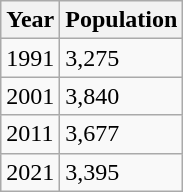<table class=wikitable>
<tr>
<th>Year</th>
<th>Population</th>
</tr>
<tr>
<td>1991</td>
<td>3,275</td>
</tr>
<tr>
<td>2001</td>
<td>3,840</td>
</tr>
<tr>
<td>2011</td>
<td>3,677</td>
</tr>
<tr>
<td>2021</td>
<td>3,395</td>
</tr>
</table>
